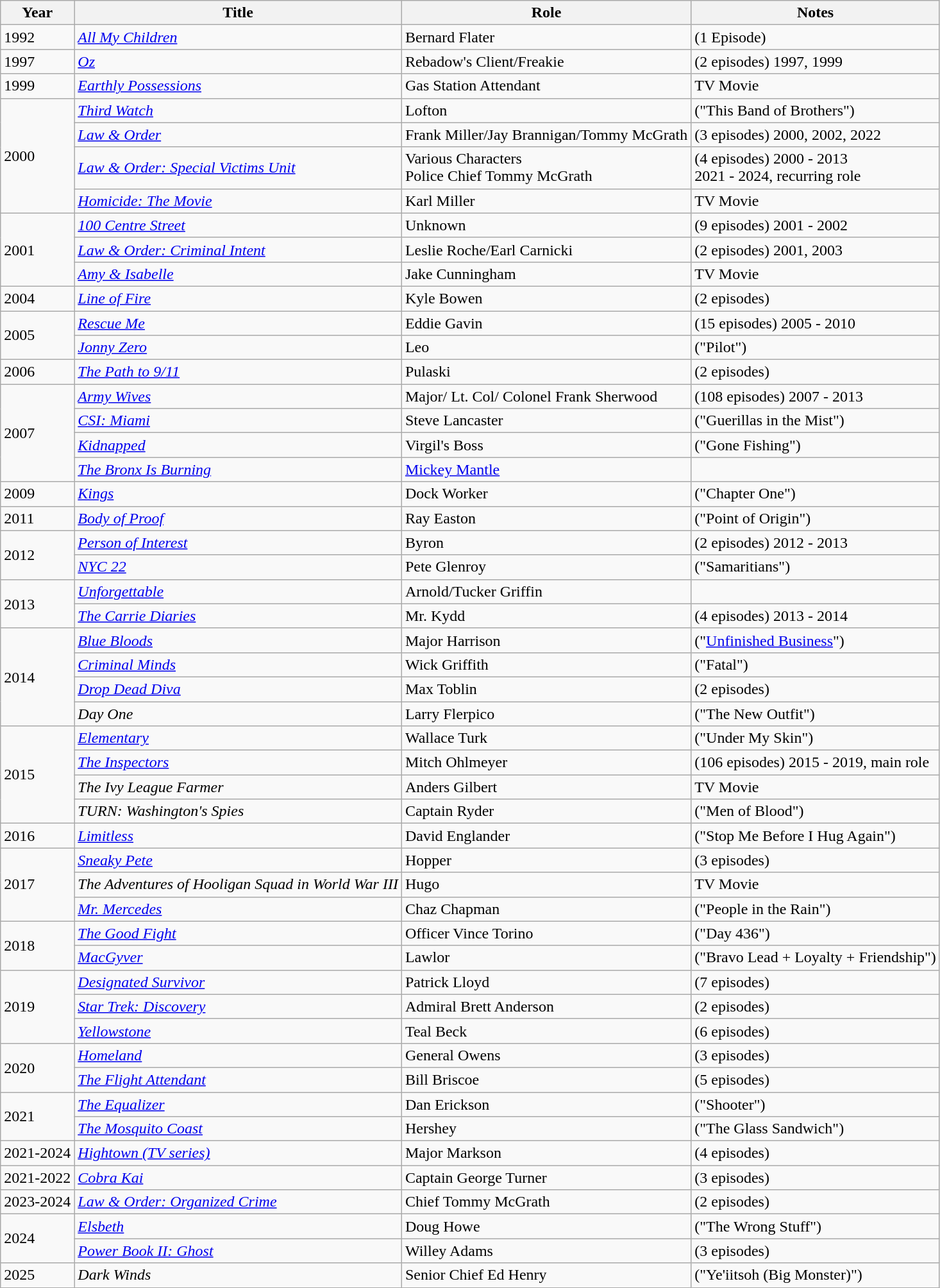<table class="wikitable sortable">
<tr>
<th>Year</th>
<th>Title</th>
<th>Role</th>
<th class="unsortable">Notes</th>
</tr>
<tr>
<td>1992</td>
<td><a href='#'><em>All My Children</em></a></td>
<td>Bernard Flater</td>
<td>(1 Episode)</td>
</tr>
<tr>
<td>1997</td>
<td><em><a href='#'>Oz</a></em></td>
<td>Rebadow's Client/Freakie</td>
<td>(2 episodes) 1997, 1999</td>
</tr>
<tr>
<td>1999</td>
<td><em><a href='#'>Earthly Possessions</a></em></td>
<td>Gas Station Attendant</td>
<td>TV Movie</td>
</tr>
<tr>
<td rowspan="4">2000</td>
<td><em><a href='#'>Third Watch</a></em></td>
<td>Lofton</td>
<td>("This Band of Brothers")</td>
</tr>
<tr>
<td><em><a href='#'>Law & Order</a></em></td>
<td>Frank Miller/Jay Brannigan/Tommy McGrath</td>
<td>(3 episodes) 2000, 2002, 2022</td>
</tr>
<tr>
<td><em><a href='#'>Law & Order: Special Victims Unit</a></em></td>
<td>Various Characters<br>Police Chief Tommy McGrath</td>
<td>(4 episodes) 2000 - 2013<br>2021 - 2024, recurring role</td>
</tr>
<tr>
<td><em><a href='#'>Homicide: The Movie</a></em></td>
<td>Karl Miller</td>
<td>TV Movie</td>
</tr>
<tr>
<td rowspan="3">2001</td>
<td><em><a href='#'>100 Centre Street</a></em></td>
<td>Unknown</td>
<td>(9 episodes) 2001  - 2002</td>
</tr>
<tr>
<td><em><a href='#'>Law & Order: Criminal Intent</a></em></td>
<td>Leslie Roche/Earl Carnicki</td>
<td>(2 episodes) 2001, 2003</td>
</tr>
<tr>
<td><em><a href='#'>Amy & Isabelle</a></em></td>
<td>Jake Cunningham</td>
<td>TV Movie</td>
</tr>
<tr>
<td>2004</td>
<td><a href='#'><em>Line of Fire</em></a></td>
<td>Kyle Bowen</td>
<td>(2 episodes)</td>
</tr>
<tr>
<td rowspan="2">2005</td>
<td><em><a href='#'>Rescue Me</a></em></td>
<td>Eddie Gavin</td>
<td>(15 episodes) 2005 - 2010</td>
</tr>
<tr>
<td><em><a href='#'>Jonny Zero</a></em></td>
<td>Leo</td>
<td>("Pilot")</td>
</tr>
<tr>
<td>2006</td>
<td><a href='#'><em>The Path to 9/11</em></a></td>
<td>Pulaski</td>
<td>(2 episodes)</td>
</tr>
<tr>
<td rowspan="4">2007</td>
<td><em><a href='#'>Army Wives</a></em></td>
<td>Major/ Lt. Col/ Colonel Frank Sherwood</td>
<td>(108 episodes) 2007 - 2013</td>
</tr>
<tr>
<td><em><a href='#'>CSI: Miami</a></em></td>
<td>Steve Lancaster</td>
<td>("Guerillas in the Mist")</td>
</tr>
<tr>
<td><em><a href='#'>Kidnapped</a></em></td>
<td>Virgil's Boss</td>
<td>("Gone Fishing")</td>
</tr>
<tr>
<td><em><a href='#'>The Bronx Is Burning</a></em></td>
<td><a href='#'>Mickey Mantle</a></td>
<td></td>
</tr>
<tr>
<td>2009</td>
<td><em><a href='#'>Kings</a></em></td>
<td>Dock Worker</td>
<td>("Chapter One")</td>
</tr>
<tr>
<td>2011</td>
<td><a href='#'><em>Body of Proof</em></a></td>
<td>Ray Easton</td>
<td>("Point of Origin")</td>
</tr>
<tr>
<td rowspan="2">2012</td>
<td><em><a href='#'>Person of Interest</a></em></td>
<td>Byron</td>
<td>(2 episodes) 2012 - 2013</td>
</tr>
<tr>
<td><em><a href='#'>NYC 22</a></em></td>
<td>Pete Glenroy</td>
<td>("Samaritians")</td>
</tr>
<tr>
<td rowspan="2">2013</td>
<td><em><a href='#'>Unforgettable</a></em></td>
<td>Arnold/Tucker Griffin</td>
<td></td>
</tr>
<tr>
<td><em><a href='#'>The Carrie Diaries</a></em></td>
<td>Mr. Kydd</td>
<td>(4 episodes) 2013 - 2014</td>
</tr>
<tr>
<td rowspan="4">2014</td>
<td><em><a href='#'>Blue Bloods</a></em></td>
<td>Major Harrison</td>
<td>("<a href='#'>Unfinished Business</a>")</td>
</tr>
<tr>
<td><em><a href='#'>Criminal Minds</a></em></td>
<td>Wick Griffith</td>
<td>("Fatal")</td>
</tr>
<tr>
<td><em><a href='#'>Drop Dead Diva</a></em></td>
<td>Max Toblin</td>
<td>(2 episodes)</td>
</tr>
<tr>
<td><em>Day One</em></td>
<td>Larry Flerpico</td>
<td>("The New Outfit")</td>
</tr>
<tr>
<td rowspan="4">2015</td>
<td><em><a href='#'>Elementary</a></em></td>
<td>Wallace Turk</td>
<td>("Under My Skin")</td>
</tr>
<tr>
<td><em><a href='#'>The Inspectors</a></em></td>
<td>Mitch Ohlmeyer</td>
<td>(106 episodes) 2015 - 2019, main role</td>
</tr>
<tr>
<td><em>The Ivy League Farmer</em></td>
<td>Anders Gilbert</td>
<td>TV Movie</td>
</tr>
<tr>
<td><em>TURN: Washington's Spies</em></td>
<td>Captain Ryder</td>
<td>("Men of Blood")</td>
</tr>
<tr>
<td>2016</td>
<td><em><a href='#'>Limitless</a></em></td>
<td>David Englander</td>
<td>("Stop Me Before I Hug Again")</td>
</tr>
<tr>
<td rowspan="3">2017</td>
<td><a href='#'><em>Sneaky Pete</em></a></td>
<td>Hopper</td>
<td>(3 episodes)</td>
</tr>
<tr>
<td><em>The Adventures of Hooligan Squad in World War III</em></td>
<td>Hugo</td>
<td>TV Movie</td>
</tr>
<tr>
<td><em><a href='#'>Mr. Mercedes</a></em></td>
<td>Chaz Chapman</td>
<td>("People in the Rain")</td>
</tr>
<tr>
<td rowspan="2">2018</td>
<td><a href='#'><em>The Good Fight</em></a></td>
<td>Officer Vince Torino</td>
<td>("Day 436")</td>
</tr>
<tr>
<td><em><a href='#'>MacGyver</a></em></td>
<td>Lawlor</td>
<td>("Bravo Lead + Loyalty + Friendship")</td>
</tr>
<tr>
<td rowspan="3">2019</td>
<td><em><a href='#'>Designated Survivor</a></em></td>
<td>Patrick Lloyd</td>
<td>(7 episodes)</td>
</tr>
<tr>
<td><em><a href='#'>Star Trek: Discovery</a></em></td>
<td>Admiral Brett Anderson</td>
<td>(2 episodes)</td>
</tr>
<tr>
<td><em><a href='#'>Yellowstone</a></em></td>
<td>Teal Beck</td>
<td>(6 episodes)</td>
</tr>
<tr>
<td rowspan="2">2020</td>
<td><em><a href='#'>Homeland</a></em></td>
<td>General Owens</td>
<td>(3 episodes)</td>
</tr>
<tr>
<td><em><a href='#'>The Flight Attendant</a></em></td>
<td>Bill Briscoe</td>
<td>(5 episodes)</td>
</tr>
<tr>
<td rowspan="2">2021</td>
<td><a href='#'><em>The Equalizer</em></a></td>
<td>Dan Erickson</td>
<td>("Shooter")</td>
</tr>
<tr>
<td><em><a href='#'>The Mosquito Coast</a></em></td>
<td>Hershey</td>
<td>("The Glass Sandwich")</td>
</tr>
<tr>
<td>2021-2024</td>
<td><a href='#'><em>Hightown (TV series)</em></a></td>
<td>Major Markson</td>
<td>(4 episodes)</td>
</tr>
<tr>
<td>2021-2022</td>
<td><em><a href='#'>Cobra Kai</a></em></td>
<td>Captain George Turner</td>
<td>(3 episodes)</td>
</tr>
<tr>
<td>2023-2024</td>
<td><a href='#'><em>Law & Order: Organized Crime</em></a></td>
<td>Chief Tommy McGrath</td>
<td>(2 episodes)</td>
</tr>
<tr>
<td rowspan="2">2024</td>
<td><em><a href='#'>Elsbeth</a></em></td>
<td>Doug Howe</td>
<td>("The Wrong Stuff")</td>
</tr>
<tr>
<td><em><a href='#'>Power Book II: Ghost</a></em></td>
<td>Willey Adams</td>
<td>(3 episodes)</td>
</tr>
<tr>
<td>2025</td>
<td><em>Dark Winds</em></td>
<td>Senior Chief Ed Henry</td>
<td>("Ye'iitsoh (Big Monster)")</td>
</tr>
</table>
